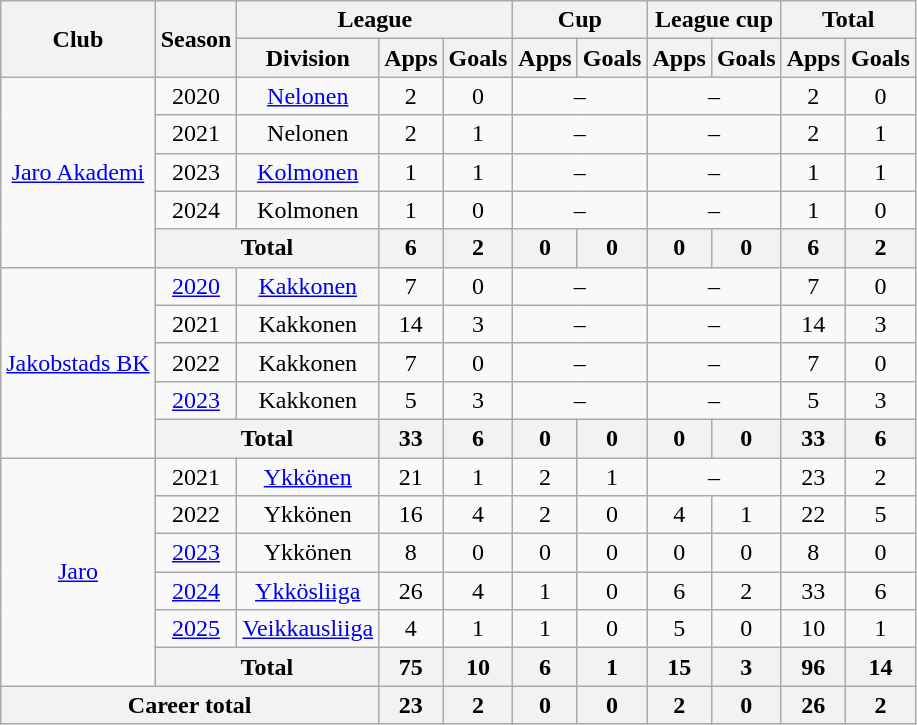<table class="wikitable" style="text-align:center">
<tr>
<th rowspan="2">Club</th>
<th rowspan="2">Season</th>
<th colspan="3">League</th>
<th colspan="2">Cup</th>
<th colspan="2">League cup</th>
<th colspan="2">Total</th>
</tr>
<tr>
<th>Division</th>
<th>Apps</th>
<th>Goals</th>
<th>Apps</th>
<th>Goals</th>
<th>Apps</th>
<th>Goals</th>
<th>Apps</th>
<th>Goals</th>
</tr>
<tr>
<td rowspan=5><a href='#'>Jaro Akademi</a></td>
<td>2020</td>
<td><a href='#'>Nelonen</a></td>
<td>2</td>
<td>0</td>
<td colspan=2>–</td>
<td colspan=2>–</td>
<td>2</td>
<td>0</td>
</tr>
<tr>
<td>2021</td>
<td>Nelonen</td>
<td>2</td>
<td>1</td>
<td colspan=2>–</td>
<td colspan=2>–</td>
<td>2</td>
<td>1</td>
</tr>
<tr>
<td>2023</td>
<td><a href='#'>Kolmonen</a></td>
<td>1</td>
<td>1</td>
<td colspan=2>–</td>
<td colspan=2>–</td>
<td>1</td>
<td>1</td>
</tr>
<tr>
<td>2024</td>
<td>Kolmonen</td>
<td>1</td>
<td>0</td>
<td colspan=2>–</td>
<td colspan=2>–</td>
<td>1</td>
<td>0</td>
</tr>
<tr>
<th colspan=2>Total</th>
<th>6</th>
<th>2</th>
<th>0</th>
<th>0</th>
<th>0</th>
<th>0</th>
<th>6</th>
<th>2</th>
</tr>
<tr>
<td rowspan=5><a href='#'>Jakobstads BK</a></td>
<td><a href='#'>2020</a></td>
<td><a href='#'>Kakkonen</a></td>
<td>7</td>
<td>0</td>
<td colspan=2>–</td>
<td colspan=2>–</td>
<td>7</td>
<td>0</td>
</tr>
<tr>
<td>2021</td>
<td>Kakkonen</td>
<td>14</td>
<td>3</td>
<td colspan=2>–</td>
<td colspan=2>–</td>
<td>14</td>
<td>3</td>
</tr>
<tr>
<td>2022</td>
<td>Kakkonen</td>
<td>7</td>
<td>0</td>
<td colspan=2>–</td>
<td colspan=2>–</td>
<td>7</td>
<td>0</td>
</tr>
<tr>
<td><a href='#'>2023</a></td>
<td>Kakkonen</td>
<td>5</td>
<td>3</td>
<td colspan=2>–</td>
<td colspan=2>–</td>
<td>5</td>
<td>3</td>
</tr>
<tr>
<th colspan=2>Total</th>
<th>33</th>
<th>6</th>
<th>0</th>
<th>0</th>
<th>0</th>
<th>0</th>
<th>33</th>
<th>6</th>
</tr>
<tr>
<td rowspan=6><a href='#'>Jaro</a></td>
<td>2021</td>
<td><a href='#'>Ykkönen</a></td>
<td>21</td>
<td>1</td>
<td>2</td>
<td>1</td>
<td colspan=2>–</td>
<td>23</td>
<td>2</td>
</tr>
<tr>
<td>2022</td>
<td>Ykkönen</td>
<td>16</td>
<td>4</td>
<td>2</td>
<td>0</td>
<td>4</td>
<td>1</td>
<td>22</td>
<td>5</td>
</tr>
<tr>
<td><a href='#'>2023</a></td>
<td>Ykkönen</td>
<td>8</td>
<td>0</td>
<td>0</td>
<td>0</td>
<td>0</td>
<td>0</td>
<td>8</td>
<td>0</td>
</tr>
<tr>
<td><a href='#'>2024</a></td>
<td><a href='#'>Ykkösliiga</a></td>
<td>26</td>
<td>4</td>
<td>1</td>
<td>0</td>
<td>6</td>
<td>2</td>
<td>33</td>
<td>6</td>
</tr>
<tr>
<td><a href='#'>2025</a></td>
<td><a href='#'>Veikkausliiga</a></td>
<td>4</td>
<td>1</td>
<td>1</td>
<td>0</td>
<td>5</td>
<td>0</td>
<td>10</td>
<td>1</td>
</tr>
<tr>
<th colspan=2>Total</th>
<th>75</th>
<th>10</th>
<th>6</th>
<th>1</th>
<th>15</th>
<th>3</th>
<th>96</th>
<th>14</th>
</tr>
<tr>
<th colspan="3">Career total</th>
<th>23</th>
<th>2</th>
<th>0</th>
<th>0</th>
<th>2</th>
<th>0</th>
<th>26</th>
<th>2</th>
</tr>
</table>
